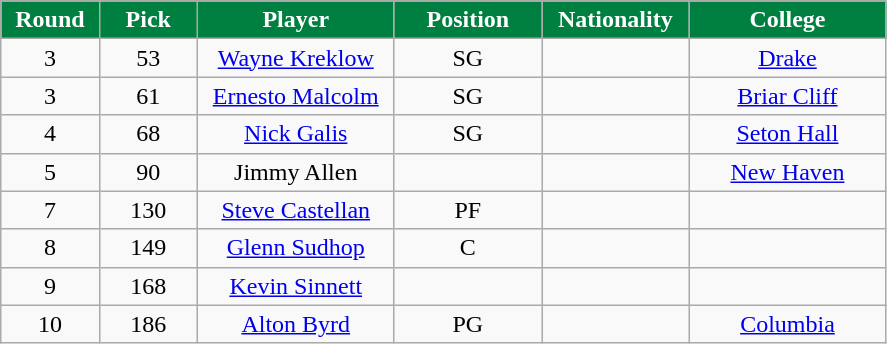<table class="wikitable sortable sortable">
<tr>
<th style="background:#008040; color:white" width="10%">Round</th>
<th style="background:#008040; color:white" width="10%">Pick</th>
<th style="background:#008040; color:white" width="20%">Player</th>
<th style="background:#008040; color:white" width="15%">Position</th>
<th style="background:#008040; color:white" width="15%">Nationality</th>
<th style="background:#008040; color:white" width="20%">College</th>
</tr>
<tr style="text-align:center;">
<td>3</td>
<td>53</td>
<td><a href='#'>Wayne Kreklow</a></td>
<td>SG</td>
<td align=left></td>
<td><a href='#'>Drake</a></td>
</tr>
<tr style="text-align:center;">
<td>3</td>
<td>61</td>
<td><a href='#'>Ernesto Malcolm</a></td>
<td>SG</td>
<td align=left></td>
<td><a href='#'>Briar Cliff</a></td>
</tr>
<tr style="text-align:center;">
<td>4</td>
<td>68</td>
<td><a href='#'>Nick Galis</a></td>
<td>SG</td>
<td align=left></td>
<td><a href='#'>Seton Hall</a></td>
</tr>
<tr style="text-align:center;">
<td>5</td>
<td>90</td>
<td>Jimmy Allen</td>
<td></td>
<td align=left></td>
<td><a href='#'>New Haven</a></td>
</tr>
<tr style="text-align:center;">
<td>7</td>
<td>130</td>
<td><a href='#'>Steve Castellan</a></td>
<td>PF</td>
<td align=left></td>
<td></td>
</tr>
<tr style="text-align:center;">
<td>8</td>
<td>149</td>
<td><a href='#'>Glenn Sudhop</a></td>
<td>C</td>
<td align=left></td>
<td></td>
</tr>
<tr style="text-align:center;">
<td>9</td>
<td>168</td>
<td><a href='#'>Kevin Sinnett</a></td>
<td></td>
<td align=left></td>
<td></td>
</tr>
<tr style="text-align:center;">
<td>10</td>
<td>186</td>
<td><a href='#'>Alton Byrd</a></td>
<td>PG</td>
<td align=left></td>
<td><a href='#'>Columbia</a></td>
</tr>
</table>
